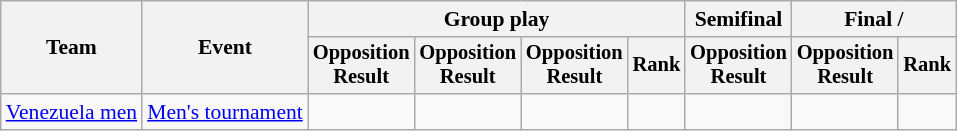<table class=wikitable style=font-size:90%;text-align:center>
<tr>
<th rowspan=2>Team</th>
<th rowspan=2>Event</th>
<th colspan=4>Group play</th>
<th>Semifinal</th>
<th colspan=2>Final / </th>
</tr>
<tr style=font-size:95%>
<th>Opposition<br>Result</th>
<th>Opposition<br>Result</th>
<th>Opposition<br>Result</th>
<th>Rank</th>
<th>Opposition<br>Result</th>
<th>Opposition<br>Result</th>
<th>Rank</th>
</tr>
<tr>
<td align=left><a href='#'>Venezuela men</a></td>
<td align=left><a href='#'>Men's tournament</a></td>
<td></td>
<td></td>
<td></td>
<td></td>
<td></td>
<td></td>
<td></td>
</tr>
</table>
